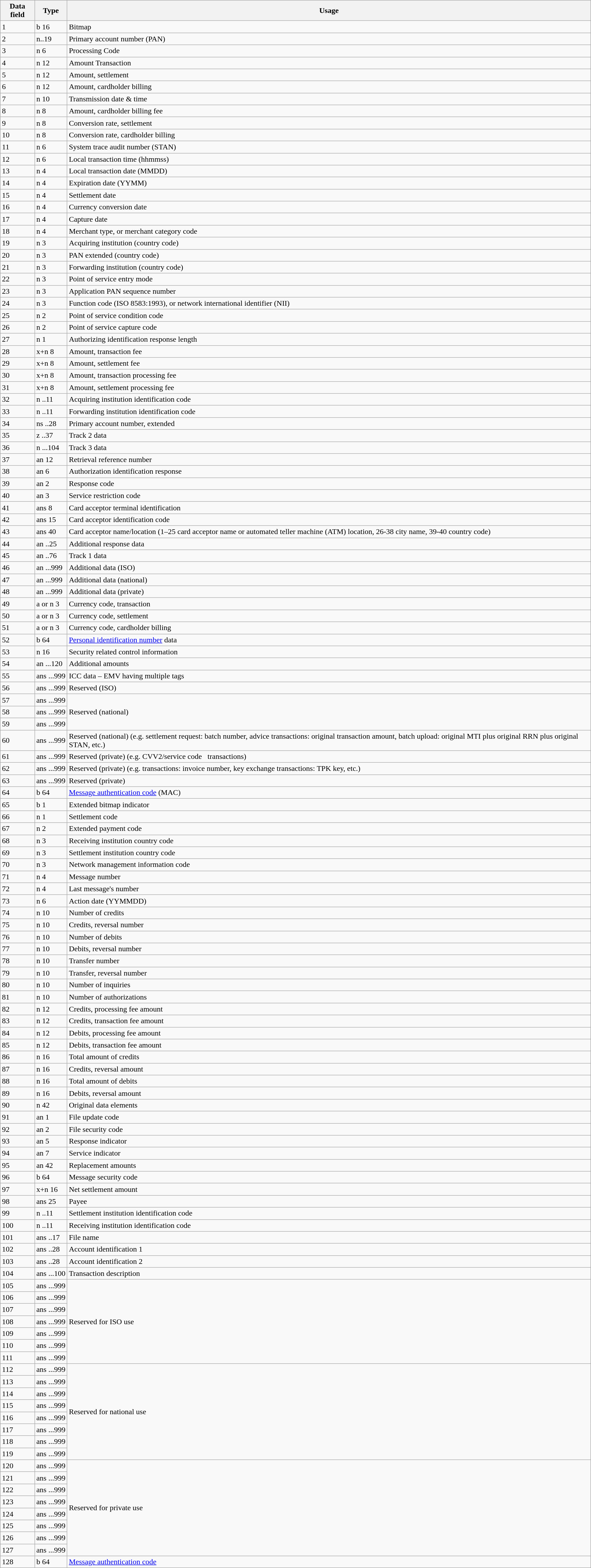<table class="wikitable">
<tr>
<th>Data field</th>
<th>Type</th>
<th>Usage</th>
</tr>
<tr>
<td>1</td>
<td>b 16</td>
<td>Bitmap</td>
</tr>
<tr>
<td>2</td>
<td>n..19</td>
<td>Primary account number (PAN)</td>
</tr>
<tr>
<td>3</td>
<td>n 6</td>
<td>Processing Code</td>
</tr>
<tr>
<td>4</td>
<td>n 12</td>
<td>Amount Transaction</td>
</tr>
<tr>
<td>5</td>
<td>n 12</td>
<td>Amount, settlement</td>
</tr>
<tr>
<td>6</td>
<td>n 12</td>
<td>Amount, cardholder billing</td>
</tr>
<tr>
<td>7</td>
<td>n 10</td>
<td>Transmission date & time</td>
</tr>
<tr>
<td>8</td>
<td>n 8</td>
<td>Amount, cardholder billing fee</td>
</tr>
<tr>
<td>9</td>
<td>n 8</td>
<td>Conversion rate, settlement</td>
</tr>
<tr>
<td>10</td>
<td>n 8</td>
<td>Conversion rate, cardholder billing</td>
</tr>
<tr>
<td>11</td>
<td>n 6</td>
<td>System trace audit number (STAN)</td>
</tr>
<tr>
<td>12</td>
<td>n 6</td>
<td>Local transaction time (hhmmss)</td>
</tr>
<tr>
<td>13</td>
<td>n 4</td>
<td>Local transaction date (MMDD)</td>
</tr>
<tr>
<td>14</td>
<td>n 4</td>
<td>Expiration date (YYMM)</td>
</tr>
<tr>
<td>15</td>
<td>n 4</td>
<td>Settlement date</td>
</tr>
<tr>
<td>16</td>
<td>n 4</td>
<td>Currency conversion date</td>
</tr>
<tr>
<td>17</td>
<td>n 4</td>
<td>Capture date</td>
</tr>
<tr>
<td>18</td>
<td>n 4</td>
<td>Merchant type, or merchant category code</td>
</tr>
<tr>
<td>19</td>
<td>n 3</td>
<td>Acquiring institution (country code)</td>
</tr>
<tr>
<td>20</td>
<td>n 3</td>
<td>PAN extended (country code)</td>
</tr>
<tr>
<td>21</td>
<td>n 3</td>
<td>Forwarding institution (country code)</td>
</tr>
<tr>
<td>22</td>
<td>n 3</td>
<td>Point of service entry mode</td>
</tr>
<tr>
<td>23</td>
<td>n 3</td>
<td>Application PAN sequence number</td>
</tr>
<tr>
<td>24</td>
<td>n 3</td>
<td>Function code (ISO 8583:1993), or network international identifier (NII)</td>
</tr>
<tr>
<td>25</td>
<td>n 2</td>
<td>Point of service condition code</td>
</tr>
<tr>
<td>26</td>
<td>n 2</td>
<td>Point of service capture code</td>
</tr>
<tr>
<td>27</td>
<td>n 1</td>
<td>Authorizing identification response length</td>
</tr>
<tr>
<td>28</td>
<td>x+n 8</td>
<td>Amount, transaction fee</td>
</tr>
<tr>
<td>29</td>
<td>x+n 8</td>
<td>Amount, settlement fee</td>
</tr>
<tr>
<td>30</td>
<td>x+n 8</td>
<td>Amount, transaction processing fee</td>
</tr>
<tr>
<td>31</td>
<td>x+n 8</td>
<td>Amount, settlement processing fee</td>
</tr>
<tr>
<td>32</td>
<td>n ..11</td>
<td>Acquiring institution identification code</td>
</tr>
<tr>
<td>33</td>
<td>n ..11</td>
<td>Forwarding institution identification code</td>
</tr>
<tr>
<td>34</td>
<td>ns ..28</td>
<td>Primary account number, extended</td>
</tr>
<tr>
<td>35</td>
<td>z ..37</td>
<td>Track 2 data</td>
</tr>
<tr>
<td>36</td>
<td>n ...104</td>
<td>Track 3 data</td>
</tr>
<tr>
<td>37</td>
<td>an 12</td>
<td>Retrieval reference number</td>
</tr>
<tr>
<td>38</td>
<td>an 6</td>
<td>Authorization identification response</td>
</tr>
<tr>
<td>39</td>
<td>an 2</td>
<td>Response code</td>
</tr>
<tr>
<td>40</td>
<td>an 3</td>
<td>Service restriction code</td>
</tr>
<tr>
<td>41</td>
<td>ans 8</td>
<td>Card acceptor terminal identification</td>
</tr>
<tr>
<td>42</td>
<td>ans 15</td>
<td>Card acceptor identification code</td>
</tr>
<tr>
<td>43</td>
<td>ans 40</td>
<td>Card acceptor name/location (1–25 card acceptor name or automated teller machine (ATM) location, 26-38 city name, 39-40 country code)</td>
</tr>
<tr>
<td>44</td>
<td>an ..25</td>
<td>Additional response data</td>
</tr>
<tr>
<td>45</td>
<td>an ..76</td>
<td>Track 1 data</td>
</tr>
<tr>
<td>46</td>
<td>an ...999</td>
<td>Additional data (ISO)</td>
</tr>
<tr>
<td>47</td>
<td>an ...999</td>
<td>Additional data (national)</td>
</tr>
<tr>
<td>48</td>
<td>an ...999</td>
<td>Additional data (private)</td>
</tr>
<tr>
<td>49</td>
<td>a or n 3</td>
<td>Currency code, transaction</td>
</tr>
<tr>
<td>50</td>
<td>a or n 3</td>
<td>Currency code, settlement</td>
</tr>
<tr>
<td>51</td>
<td>a or n 3</td>
<td>Currency code, cardholder billing</td>
</tr>
<tr>
<td>52</td>
<td>b 64</td>
<td><a href='#'>Personal identification number</a> data</td>
</tr>
<tr>
<td>53</td>
<td>n 16</td>
<td>Security related control information</td>
</tr>
<tr>
<td>54</td>
<td>an ...120</td>
<td>Additional amounts</td>
</tr>
<tr>
<td>55</td>
<td>ans ...999</td>
<td>ICC data – EMV having multiple tags</td>
</tr>
<tr>
<td>56</td>
<td>ans ...999</td>
<td>Reserved (ISO)</td>
</tr>
<tr>
<td>57</td>
<td>ans ...999</td>
<td rowspan=3>Reserved (national)</td>
</tr>
<tr>
<td>58</td>
<td>ans ...999</td>
</tr>
<tr>
<td>59</td>
<td>ans ...999</td>
</tr>
<tr>
<td>60</td>
<td>ans ...999</td>
<td>Reserved (national) (e.g. settlement request: batch number, advice transactions: original transaction amount, batch upload: original MTI plus original RRN plus original STAN, etc.)</td>
</tr>
<tr>
<td>61</td>
<td>ans ...999</td>
<td>Reserved (private) (e.g. CVV2/service code   transactions)</td>
</tr>
<tr>
<td>62</td>
<td>ans ...999</td>
<td>Reserved (private) (e.g. transactions: invoice number, key exchange transactions: TPK key, etc.)</td>
</tr>
<tr>
<td>63</td>
<td>ans ...999</td>
<td>Reserved (private)</td>
</tr>
<tr>
<td>64</td>
<td>b 64</td>
<td><a href='#'>Message authentication code</a> (MAC)</td>
</tr>
<tr>
<td>65</td>
<td>b 1</td>
<td>Extended bitmap indicator</td>
</tr>
<tr>
<td>66</td>
<td>n 1</td>
<td>Settlement code</td>
</tr>
<tr>
<td>67</td>
<td>n 2</td>
<td>Extended payment code</td>
</tr>
<tr>
<td>68</td>
<td>n 3</td>
<td>Receiving institution country code</td>
</tr>
<tr>
<td>69</td>
<td>n 3</td>
<td>Settlement institution country code</td>
</tr>
<tr>
<td>70</td>
<td>n 3</td>
<td>Network management information code</td>
</tr>
<tr>
<td>71</td>
<td>n 4</td>
<td>Message number</td>
</tr>
<tr>
<td>72</td>
<td>n 4</td>
<td>Last message's number</td>
</tr>
<tr>
<td>73</td>
<td>n 6</td>
<td>Action date (YYMMDD)</td>
</tr>
<tr>
<td>74</td>
<td>n 10</td>
<td>Number of credits</td>
</tr>
<tr>
<td>75</td>
<td>n 10</td>
<td>Credits, reversal number</td>
</tr>
<tr>
<td>76</td>
<td>n 10</td>
<td>Number of debits</td>
</tr>
<tr>
<td>77</td>
<td>n 10</td>
<td>Debits, reversal number</td>
</tr>
<tr>
<td>78</td>
<td>n 10</td>
<td>Transfer number</td>
</tr>
<tr>
<td>79</td>
<td>n 10</td>
<td>Transfer, reversal number</td>
</tr>
<tr>
<td>80</td>
<td>n 10</td>
<td>Number of inquiries</td>
</tr>
<tr>
<td>81</td>
<td>n 10</td>
<td>Number of authorizations</td>
</tr>
<tr>
<td>82</td>
<td>n 12</td>
<td>Credits, processing fee amount</td>
</tr>
<tr>
<td>83</td>
<td>n 12</td>
<td>Credits, transaction fee amount</td>
</tr>
<tr>
<td>84</td>
<td>n 12</td>
<td>Debits, processing fee amount</td>
</tr>
<tr>
<td>85</td>
<td>n 12</td>
<td>Debits, transaction fee amount</td>
</tr>
<tr>
<td>86</td>
<td>n 16</td>
<td>Total amount of credits</td>
</tr>
<tr>
<td>87</td>
<td>n 16</td>
<td>Credits, reversal amount</td>
</tr>
<tr>
<td>88</td>
<td>n 16</td>
<td>Total amount of debits</td>
</tr>
<tr>
<td>89</td>
<td>n 16</td>
<td>Debits, reversal amount</td>
</tr>
<tr>
<td>90</td>
<td>n 42</td>
<td>Original data elements</td>
</tr>
<tr>
<td>91</td>
<td>an 1</td>
<td>File update code</td>
</tr>
<tr>
<td>92</td>
<td>an 2</td>
<td>File security code</td>
</tr>
<tr>
<td>93</td>
<td>an 5</td>
<td>Response indicator</td>
</tr>
<tr>
<td>94</td>
<td>an 7</td>
<td>Service indicator</td>
</tr>
<tr>
<td>95</td>
<td>an 42</td>
<td>Replacement amounts</td>
</tr>
<tr>
<td>96</td>
<td>b 64</td>
<td>Message security code</td>
</tr>
<tr>
<td>97</td>
<td>x+n 16</td>
<td>Net settlement amount</td>
</tr>
<tr>
<td>98</td>
<td>ans 25</td>
<td>Payee</td>
</tr>
<tr>
<td>99</td>
<td>n ..11</td>
<td>Settlement institution identification code</td>
</tr>
<tr>
<td>100</td>
<td>n ..11</td>
<td>Receiving institution identification code</td>
</tr>
<tr>
<td>101</td>
<td>ans ..17</td>
<td>File name</td>
</tr>
<tr>
<td>102</td>
<td>ans ..28</td>
<td>Account identification 1</td>
</tr>
<tr>
<td>103</td>
<td>ans ..28</td>
<td>Account identification 2</td>
</tr>
<tr>
<td>104</td>
<td>ans ...100</td>
<td>Transaction description</td>
</tr>
<tr>
<td>105</td>
<td>ans ...999</td>
<td rowspan=7>Reserved for ISO use</td>
</tr>
<tr>
<td>106</td>
<td>ans ...999</td>
</tr>
<tr>
<td>107</td>
<td>ans ...999</td>
</tr>
<tr>
<td>108</td>
<td>ans ...999</td>
</tr>
<tr>
<td>109</td>
<td>ans ...999</td>
</tr>
<tr>
<td>110</td>
<td>ans ...999</td>
</tr>
<tr>
<td>111</td>
<td>ans ...999</td>
</tr>
<tr>
<td>112</td>
<td>ans ...999</td>
<td rowspan=8>Reserved for national use</td>
</tr>
<tr>
<td>113</td>
<td>ans ...999</td>
</tr>
<tr>
<td>114</td>
<td>ans ...999</td>
</tr>
<tr>
<td>115</td>
<td>ans ...999</td>
</tr>
<tr>
<td>116</td>
<td>ans ...999</td>
</tr>
<tr>
<td>117</td>
<td>ans ...999</td>
</tr>
<tr>
<td>118</td>
<td>ans ...999</td>
</tr>
<tr>
<td>119</td>
<td>ans ...999</td>
</tr>
<tr>
<td>120</td>
<td>ans ...999</td>
<td rowspan=8>Reserved for private use</td>
</tr>
<tr>
<td>121</td>
<td>ans ...999</td>
</tr>
<tr>
<td>122</td>
<td>ans ...999</td>
</tr>
<tr>
<td>123</td>
<td>ans ...999</td>
</tr>
<tr>
<td>124</td>
<td>ans ...999</td>
</tr>
<tr>
<td>125</td>
<td>ans ...999</td>
</tr>
<tr>
<td>126</td>
<td>ans ...999</td>
</tr>
<tr>
<td>127</td>
<td>ans ...999</td>
</tr>
<tr>
<td>128</td>
<td>b 64</td>
<td><a href='#'>Message authentication code</a></td>
</tr>
</table>
